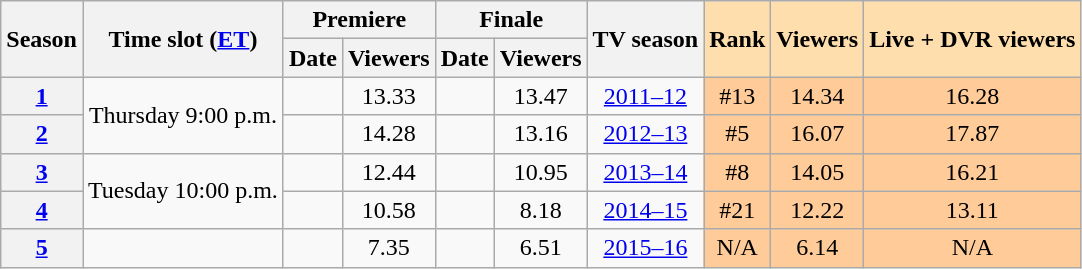<table class="wikitable" style="text-align:center">
<tr>
<th rowspan=2>Season</th>
<th rowspan=2>Time slot (<a href='#'>ET</a>)</th>
<th colspan=2>Premiere</th>
<th colspan=2>Finale</th>
<th rowspan=2>TV season</th>
<th style="background:#ffdead;" rowspan=2>Rank</th>
<th style="background:#ffdead;" rowspan=2>Viewers </th>
<th style="background:#ffdead;" rowspan=2>Live + DVR viewers</th>
</tr>
<tr>
<th>Date</th>
<th>Viewers </th>
<th>Date</th>
<th>Viewers </th>
</tr>
<tr>
<th><a href='#'>1</a></th>
<td rowspan="2">Thursday 9:00 p.m.</td>
<td></td>
<td>13.33</td>
<td></td>
<td>13.47</td>
<td><a href='#'>2011–12</a></td>
<td style="background:#fc9;">#13</td>
<td style="background:#fc9;">14.34</td>
<td style="background:#fc9;">16.28</td>
</tr>
<tr>
<th><a href='#'>2</a></th>
<td></td>
<td>14.28</td>
<td></td>
<td>13.16</td>
<td><a href='#'>2012–13</a></td>
<td style="background:#fc9;">#5</td>
<td style="background:#fc9;">16.07</td>
<td style="background:#fc9;">17.87</td>
</tr>
<tr>
<th><a href='#'>3</a></th>
<td rowspan="2">Tuesday 10:00 p.m.</td>
<td></td>
<td>12.44</td>
<td></td>
<td>10.95</td>
<td><a href='#'>2013–14</a></td>
<td style="background:#fc9;">#8</td>
<td style="background:#fc9;">14.05</td>
<td style="background:#fc9;">16.21</td>
</tr>
<tr>
<th><a href='#'>4</a></th>
<td></td>
<td>10.58</td>
<td></td>
<td>8.18</td>
<td><a href='#'>2014–15</a></td>
<td style="background:#fc9;">#21</td>
<td style="background:#fc9;">12.22</td>
<td style="background:#fc9;">13.11</td>
</tr>
<tr>
<th><a href='#'>5</a></th>
<td></td>
<td></td>
<td>7.35</td>
<td></td>
<td>6.51</td>
<td><a href='#'>2015–16</a></td>
<td style="background:#fc9;">N/A</td>
<td style="background:#fc9;">6.14</td>
<td style="background:#fc9;">N/A</td>
</tr>
</table>
